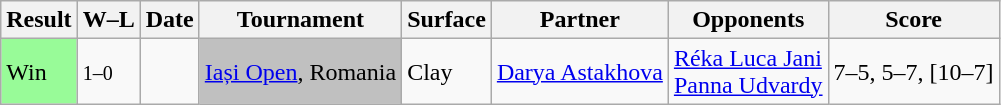<table class="sortable wikitable">
<tr>
<th>Result</th>
<th class="unsortable">W–L</th>
<th>Date</th>
<th>Tournament</th>
<th>Surface</th>
<th>Partner</th>
<th>Opponents</th>
<th class="unsortable">Score</th>
</tr>
<tr>
<td style="background:#98fb98;">Win</td>
<td><small>1–0</small></td>
<td><a href='#'></a></td>
<td bgcolor=silver><a href='#'>Iași Open</a>, Romania</td>
<td>Clay</td>
<td> <a href='#'>Darya Astakhova</a></td>
<td> <a href='#'>Réka Luca Jani</a> <br>  <a href='#'>Panna Udvardy</a></td>
<td>7–5, 5–7, [10–7]</td>
</tr>
</table>
